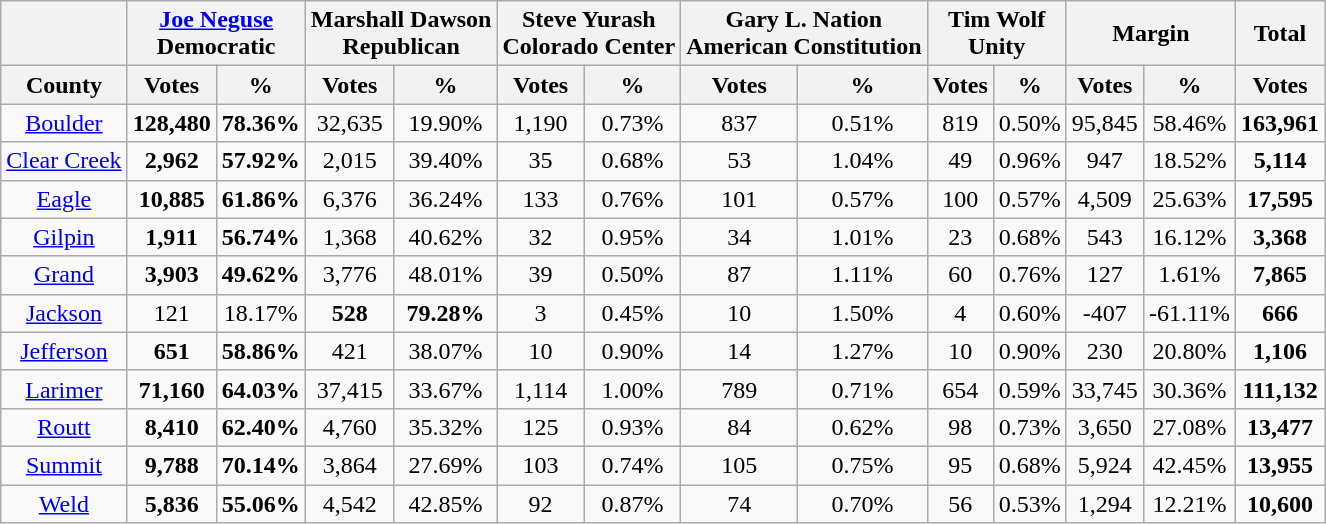<table class="wikitable sortable" style="text-align:center">
<tr>
<th></th>
<th style="text-align:center;" colspan="2"><a href='#'>Joe Neguse</a><br>Democratic</th>
<th style="text-align:center;" colspan="2">Marshall Dawson<br>Republican</th>
<th style="text-align:center;" colspan="2">Steve Yurash<br>Colorado Center</th>
<th style="text-align:center;" colspan="2">Gary L. Nation<br>American Constitution</th>
<th style="text-align:center;" colspan="2">Tim Wolf<br>Unity</th>
<th style="text-align:center;" colspan="2">Margin</th>
<th style="text-align:center;">Total</th>
</tr>
<tr>
<th align=center>County</th>
<th style="text-align:center;" data-sort-type="number">Votes</th>
<th style="text-align:center;" data-sort-type="number">%</th>
<th style="text-align:center;" data-sort-type="number">Votes</th>
<th style="text-align:center;" data-sort-type="number">%</th>
<th style="text-align:center;" data-sort-type="number">Votes</th>
<th style="text-align:center;" data-sort-type="number">%</th>
<th style="text-align:center;" data-sort-type="number">Votes</th>
<th style="text-align:center;" data-sort-type="number">%</th>
<th style="text-align:center;" data-sort-type="number">Votes</th>
<th style="text-align:center;" data-sort-type="number">%</th>
<th style="text-align:center;" data-sort-type="number">Votes</th>
<th style="text-align:center;" data-sort-type="number">%</th>
<th style="text-align:center;" data-sort-type="number">Votes</th>
</tr>
<tr>
<td align=center><a href='#'>Boulder</a></td>
<td><strong>128,480</strong></td>
<td><strong>78.36%</strong></td>
<td>32,635</td>
<td>19.90%</td>
<td>1,190</td>
<td>0.73%</td>
<td>837</td>
<td>0.51%</td>
<td>819</td>
<td>0.50%</td>
<td>95,845</td>
<td>58.46%</td>
<td><strong>163,961</strong></td>
</tr>
<tr>
<td align=center><a href='#'>Clear Creek</a></td>
<td><strong>2,962</strong></td>
<td><strong>57.92%</strong></td>
<td>2,015</td>
<td>39.40%</td>
<td>35</td>
<td>0.68%</td>
<td>53</td>
<td>1.04%</td>
<td>49</td>
<td>0.96%</td>
<td>947</td>
<td>18.52%</td>
<td><strong>5,114</strong></td>
</tr>
<tr>
<td align=center><a href='#'>Eagle</a></td>
<td><strong>10,885</strong></td>
<td><strong>61.86%</strong></td>
<td>6,376</td>
<td>36.24%</td>
<td>133</td>
<td>0.76%</td>
<td>101</td>
<td>0.57%</td>
<td>100</td>
<td>0.57%</td>
<td>4,509</td>
<td>25.63%</td>
<td><strong>17,595</strong></td>
</tr>
<tr>
<td align=center><a href='#'>Gilpin</a></td>
<td><strong>1,911</strong></td>
<td><strong>56.74%</strong></td>
<td>1,368</td>
<td>40.62%</td>
<td>32</td>
<td>0.95%</td>
<td>34</td>
<td>1.01%</td>
<td>23</td>
<td>0.68%</td>
<td>543</td>
<td>16.12%</td>
<td><strong>3,368</strong></td>
</tr>
<tr>
<td align=center><a href='#'>Grand</a></td>
<td><strong>3,903</strong></td>
<td><strong>49.62%</strong></td>
<td>3,776</td>
<td>48.01%</td>
<td>39</td>
<td>0.50%</td>
<td>87</td>
<td>1.11%</td>
<td>60</td>
<td>0.76%</td>
<td>127</td>
<td>1.61%</td>
<td><strong>7,865</strong></td>
</tr>
<tr>
<td align=center><a href='#'>Jackson</a></td>
<td>121</td>
<td>18.17%</td>
<td><strong>528</strong></td>
<td><strong>79.28%</strong></td>
<td>3</td>
<td>0.45%</td>
<td>10</td>
<td>1.50%</td>
<td>4</td>
<td>0.60%</td>
<td>-407</td>
<td>-61.11%</td>
<td><strong>666</strong></td>
</tr>
<tr>
<td align=center><a href='#'>Jefferson</a></td>
<td><strong>651</strong></td>
<td><strong>58.86%</strong></td>
<td>421</td>
<td>38.07%</td>
<td>10</td>
<td>0.90%</td>
<td>14</td>
<td>1.27%</td>
<td>10</td>
<td>0.90%</td>
<td>230</td>
<td>20.80%</td>
<td><strong>1,106</strong></td>
</tr>
<tr>
<td align=center><a href='#'>Larimer</a></td>
<td><strong>71,160</strong></td>
<td><strong>64.03%</strong></td>
<td>37,415</td>
<td>33.67%</td>
<td>1,114</td>
<td>1.00%</td>
<td>789</td>
<td>0.71%</td>
<td>654</td>
<td>0.59%</td>
<td>33,745</td>
<td>30.36%</td>
<td><strong>111,132</strong></td>
</tr>
<tr>
<td align=center><a href='#'>Routt</a></td>
<td><strong>8,410</strong></td>
<td><strong>62.40%</strong></td>
<td>4,760</td>
<td>35.32%</td>
<td>125</td>
<td>0.93%</td>
<td>84</td>
<td>0.62%</td>
<td>98</td>
<td>0.73%</td>
<td>3,650</td>
<td>27.08%</td>
<td><strong>13,477</strong></td>
</tr>
<tr>
<td align=center><a href='#'>Summit</a></td>
<td><strong>9,788</strong></td>
<td><strong>70.14%</strong></td>
<td>3,864</td>
<td>27.69%</td>
<td>103</td>
<td>0.74%</td>
<td>105</td>
<td>0.75%</td>
<td>95</td>
<td>0.68%</td>
<td>5,924</td>
<td>42.45%</td>
<td><strong>13,955</strong></td>
</tr>
<tr>
<td align=center><a href='#'>Weld</a></td>
<td><strong>5,836</strong></td>
<td><strong>55.06%</strong></td>
<td>4,542</td>
<td>42.85%</td>
<td>92</td>
<td>0.87%</td>
<td>74</td>
<td>0.70%</td>
<td>56</td>
<td>0.53%</td>
<td>1,294</td>
<td>12.21%</td>
<td><strong>10,600</strong></td>
</tr>
</table>
